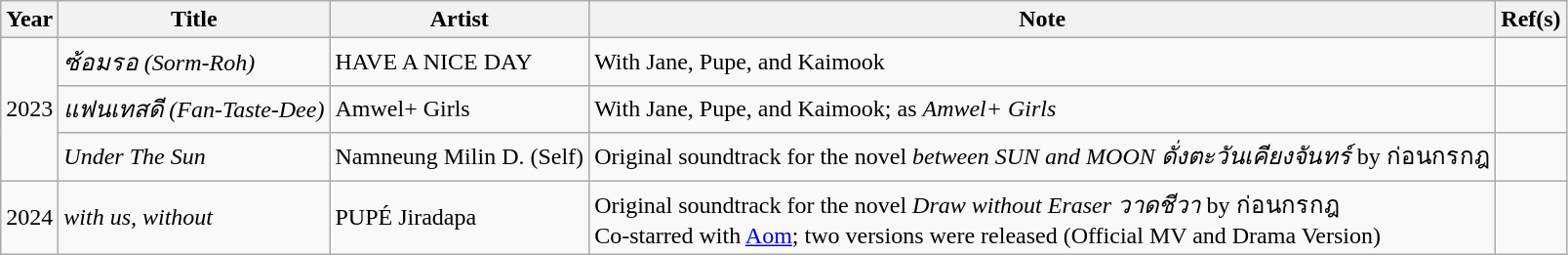<table class="wikitable">
<tr>
<th>Year</th>
<th>Title</th>
<th>Artist</th>
<th>Note</th>
<th>Ref(s)</th>
</tr>
<tr>
<td rowspan="3">2023</td>
<td><em>ซ้อมรอ (Sorm-Roh)</em></td>
<td>HAVE A NICE DAY</td>
<td>With Jane, Pupe, and Kaimook</td>
<td></td>
</tr>
<tr>
<td><em>แฟนเทสดี (Fan-Taste-Dee)</em></td>
<td>Amwel+ Girls</td>
<td>With Jane, Pupe, and Kaimook; as <em>Amwel+ Girls</em></td>
<td></td>
</tr>
<tr>
<td><em>Under The Sun</em></td>
<td>Namneung Milin D. (Self)</td>
<td>Original soundtrack for the novel <em>between SUN and MOON ดั่งตะวันเคียงจันทร์</em> by ก่อนกรกฎ</td>
<td></td>
</tr>
<tr>
<td>2024</td>
<td><em>with us, without</em></td>
<td>PUPÉ Jiradapa</td>
<td>Original soundtrack for the novel <em>Draw without Eraser วาดชีวา</em> by ก่อนกรกฎ<br>Co-starred with <a href='#'>Aom</a>; two versions were released (Official MV and Drama Version)</td>
<td></td>
</tr>
</table>
